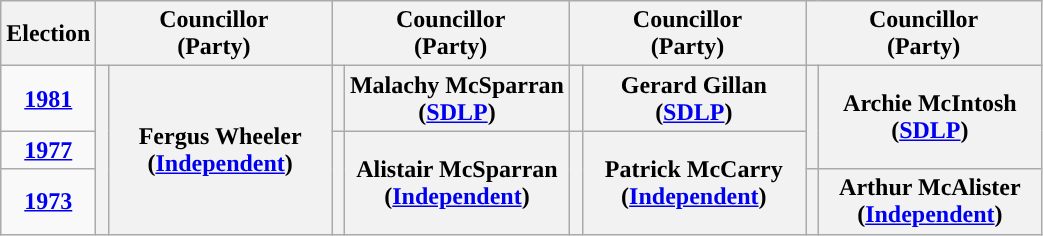<table class="wikitable" style="text-align:center">
<tr>
<th scope="col" width="50">Election</th>
<th scope="col" width="150" colspan = "2">Councillor<br> (Party)</th>
<th scope="col" width="150" colspan = "2">Councillor<br> (Party)</th>
<th scope="col" width="150" colspan = "2">Councillor<br> (Party)</th>
<th scope="col" width="150" colspan = "2">Councillor<br> (Party)</th>
</tr>
<tr>
<td><strong><a href='#'>1981</a></strong></td>
<th rowspan="3" width="1" style="background-color: "></th>
<th rowspan = "3">Fergus Wheeler <br> (<a href='#'>Independent</a>)</th>
<th rowspan="1" width="1" style="background-color: "></th>
<th rowspan = "1">Malachy McSparran <br> (<a href='#'>SDLP</a>)</th>
<th rowspan="1" width="1" style="background-color: "></th>
<th rowspan = "1">Gerard Gillan <br> (<a href='#'>SDLP</a>)</th>
<th rowspan="2" width="1" style="background-color: "></th>
<th rowspan = "2">Archie McIntosh <br> (<a href='#'>SDLP</a>)</th>
</tr>
<tr>
<td><strong><a href='#'>1977</a></strong></td>
<th rowspan="2" width="1" style="background-color: "></th>
<th rowspan = "2">Alistair McSparran <br> (<a href='#'>Independent</a>)</th>
<th rowspan="2" width="1" style="background-color: "></th>
<th rowspan = "2">Patrick McCarry <br> (<a href='#'>Independent</a>)</th>
</tr>
<tr>
<td><strong><a href='#'>1973</a></strong></td>
<th rowspan="1" width="1" style="background-color: "></th>
<th rowspan = "1">Arthur McAlister <br> (<a href='#'>Independent</a>)</th>
</tr>
</table>
